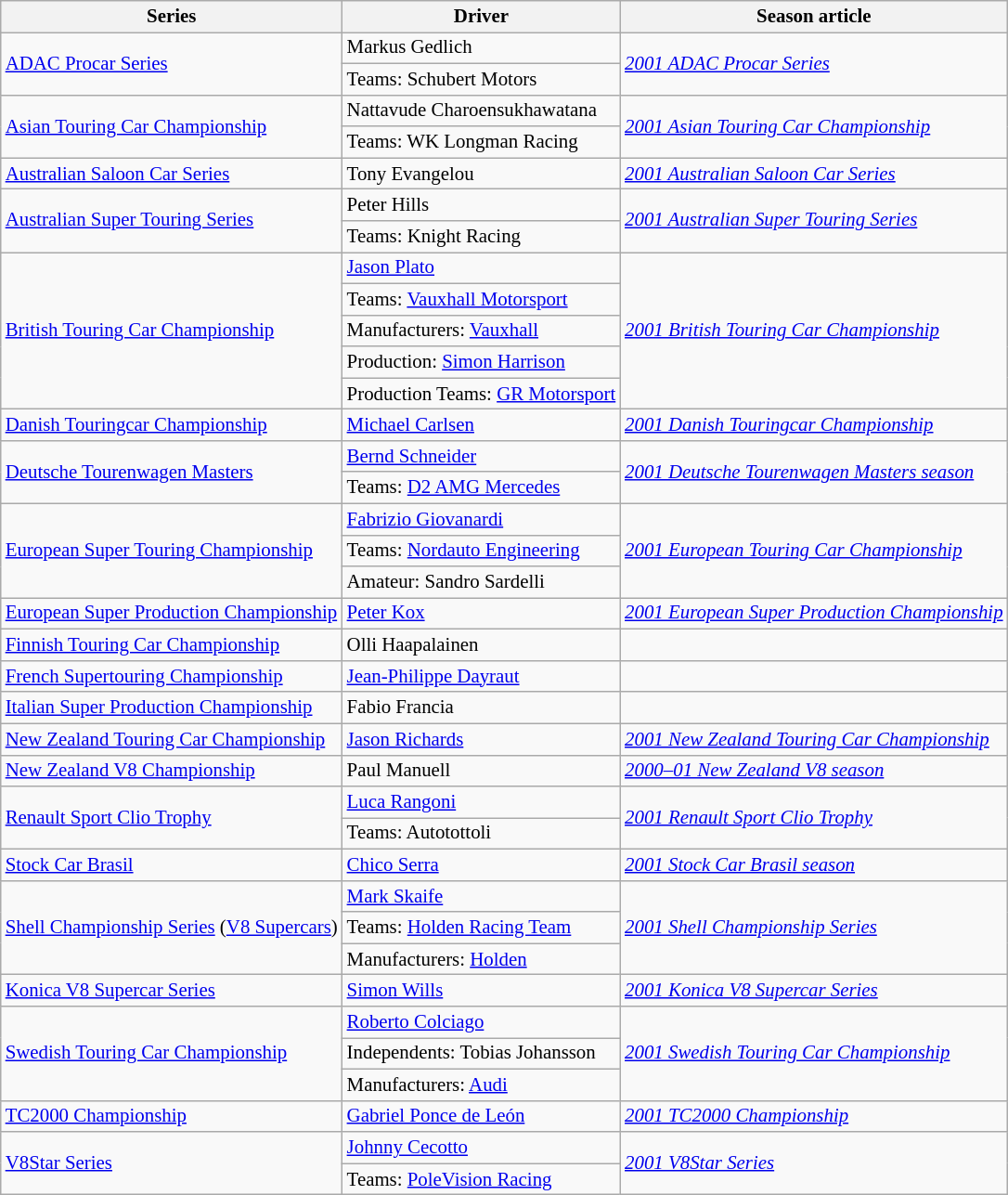<table class="wikitable" style="font-size:87%;">
<tr>
<th>Series</th>
<th>Driver</th>
<th>Season article</th>
</tr>
<tr>
<td rowspan=2><a href='#'>ADAC Procar Series</a></td>
<td> Markus Gedlich</td>
<td rowspan=2><em><a href='#'>2001 ADAC Procar Series</a></em></td>
</tr>
<tr>
<td>Teams:  Schubert Motors</td>
</tr>
<tr>
<td rowspan=2><a href='#'>Asian Touring Car Championship</a></td>
<td> Nattavude Charoensukhawatana</td>
<td rowspan=2><em><a href='#'>2001 Asian Touring Car Championship</a></em></td>
</tr>
<tr>
<td>Teams:  WK Longman Racing</td>
</tr>
<tr>
<td><a href='#'>Australian Saloon Car Series</a></td>
<td> Tony Evangelou</td>
<td><em><a href='#'>2001 Australian Saloon Car Series</a></em></td>
</tr>
<tr>
<td rowspan=2><a href='#'>Australian Super Touring Series</a></td>
<td> Peter Hills</td>
<td rowspan=2><em><a href='#'>2001 Australian Super Touring Series</a></em></td>
</tr>
<tr>
<td>Teams:  Knight Racing</td>
</tr>
<tr>
<td rowspan="5"><a href='#'>British Touring Car Championship</a></td>
<td> <a href='#'>Jason Plato</a></td>
<td rowspan="5"><em><a href='#'>2001 British Touring Car Championship</a></em></td>
</tr>
<tr>
<td>Teams:  <a href='#'>Vauxhall Motorsport</a></td>
</tr>
<tr>
<td>Manufacturers:  <a href='#'>Vauxhall</a></td>
</tr>
<tr>
<td>Production:  <a href='#'>Simon Harrison</a></td>
</tr>
<tr>
<td>Production Teams:  <a href='#'>GR Motorsport</a></td>
</tr>
<tr>
<td><a href='#'>Danish Touringcar Championship</a></td>
<td> <a href='#'>Michael Carlsen</a></td>
<td><em><a href='#'>2001 Danish Touringcar Championship</a></em></td>
</tr>
<tr>
<td rowspan="2"><a href='#'>Deutsche Tourenwagen Masters</a></td>
<td> <a href='#'>Bernd Schneider</a></td>
<td rowspan="2"><em><a href='#'>2001 Deutsche Tourenwagen Masters season</a></em></td>
</tr>
<tr>
<td>Teams:  <a href='#'>D2 AMG Mercedes</a></td>
</tr>
<tr>
<td rowspan=3><a href='#'>European Super Touring Championship</a></td>
<td> <a href='#'>Fabrizio Giovanardi</a></td>
<td rowspan=3><em><a href='#'>2001 European Touring Car Championship</a></em></td>
</tr>
<tr>
<td>Teams:  <a href='#'>Nordauto Engineering</a></td>
</tr>
<tr>
<td>Amateur:  Sandro Sardelli</td>
</tr>
<tr>
<td><a href='#'>European Super Production Championship</a></td>
<td> <a href='#'>Peter Kox</a></td>
<td><em><a href='#'>2001 European Super Production Championship</a></em></td>
</tr>
<tr>
<td><a href='#'>Finnish Touring Car Championship</a></td>
<td> Olli Haapalainen</td>
<td></td>
</tr>
<tr>
<td><a href='#'>French Supertouring Championship</a></td>
<td> <a href='#'>Jean-Philippe Dayraut</a></td>
<td></td>
</tr>
<tr>
<td><a href='#'>Italian Super Production Championship</a></td>
<td> Fabio Francia</td>
<td></td>
</tr>
<tr>
<td><a href='#'>New Zealand Touring Car Championship</a></td>
<td> <a href='#'>Jason Richards</a></td>
<td><em><a href='#'>2001 New Zealand Touring Car Championship</a></em></td>
</tr>
<tr>
<td><a href='#'>New Zealand V8 Championship</a></td>
<td> Paul Manuell</td>
<td><em><a href='#'>2000–01 New Zealand V8 season</a></em></td>
</tr>
<tr>
<td rowspan=2><a href='#'>Renault Sport Clio Trophy</a></td>
<td> <a href='#'>Luca Rangoni</a></td>
<td rowspan=2><em><a href='#'>2001 Renault Sport Clio Trophy</a></em></td>
</tr>
<tr>
<td>Teams:  Autotottoli</td>
</tr>
<tr>
<td><a href='#'>Stock Car Brasil</a></td>
<td> <a href='#'>Chico Serra</a></td>
<td><em><a href='#'>2001 Stock Car Brasil season</a></em></td>
</tr>
<tr>
<td rowspan=3><a href='#'>Shell Championship Series</a> (<a href='#'>V8 Supercars</a>)</td>
<td> <a href='#'>Mark Skaife</a></td>
<td rowspan=3><em><a href='#'>2001 Shell Championship Series</a></em></td>
</tr>
<tr>
<td>Teams:  <a href='#'>Holden Racing Team</a></td>
</tr>
<tr>
<td>Manufacturers:  <a href='#'>Holden</a></td>
</tr>
<tr>
<td><a href='#'>Konica V8 Supercar Series</a></td>
<td> <a href='#'>Simon Wills</a></td>
<td><em><a href='#'>2001 Konica V8 Supercar Series</a></em></td>
</tr>
<tr>
<td rowspan="3"><a href='#'>Swedish Touring Car Championship</a></td>
<td> <a href='#'>Roberto Colciago</a></td>
<td rowspan="3"><em><a href='#'>2001 Swedish Touring Car Championship</a></em></td>
</tr>
<tr>
<td>Independents:  Tobias Johansson</td>
</tr>
<tr>
<td>Manufacturers:  <a href='#'>Audi</a></td>
</tr>
<tr>
<td><a href='#'>TC2000 Championship</a></td>
<td> <a href='#'>Gabriel Ponce de León</a></td>
<td><em><a href='#'>2001 TC2000 Championship</a></em></td>
</tr>
<tr>
<td rowspan="2"><a href='#'>V8Star Series</a></td>
<td> <a href='#'>Johnny Cecotto</a></td>
<td rowspan="2"><em><a href='#'>2001 V8Star Series</a></em></td>
</tr>
<tr>
<td>Teams:  <a href='#'>PoleVision Racing</a></td>
</tr>
</table>
